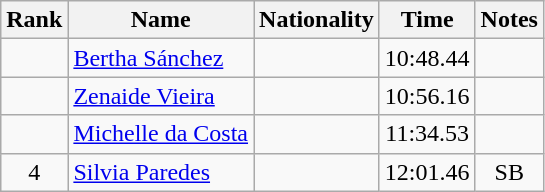<table class="wikitable sortable" style="text-align:center">
<tr>
<th>Rank</th>
<th>Name</th>
<th>Nationality</th>
<th>Time</th>
<th>Notes</th>
</tr>
<tr>
<td></td>
<td align=left><a href='#'>Bertha Sánchez</a></td>
<td align=left></td>
<td>10:48.44</td>
<td></td>
</tr>
<tr>
<td></td>
<td align=left><a href='#'>Zenaide Vieira</a></td>
<td align=left></td>
<td>10:56.16</td>
<td></td>
</tr>
<tr>
<td></td>
<td align=left><a href='#'>Michelle da Costa</a></td>
<td align=left></td>
<td>11:34.53</td>
<td></td>
</tr>
<tr>
<td>4</td>
<td align=left><a href='#'>Silvia Paredes</a></td>
<td align=left></td>
<td>12:01.46</td>
<td>SB</td>
</tr>
</table>
